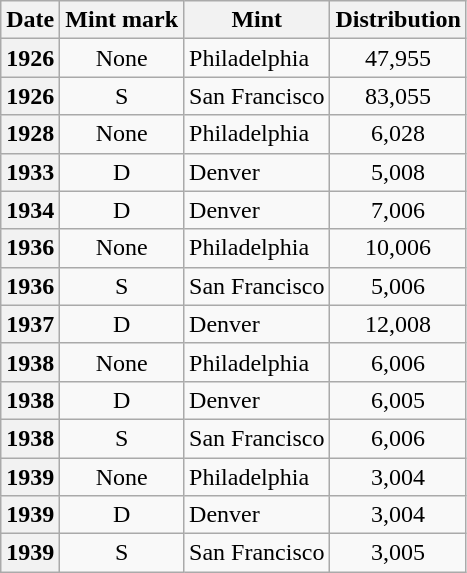<table class="wikitable plainrowheaders" style="text-align: center;">
<tr>
<th scope="col">Date</th>
<th scope="col">Mint mark</th>
<th scope="col">Mint</th>
<th scope="col">Distribution</th>
</tr>
<tr>
<th scope="row">1926</th>
<td>None</td>
<td style="text-align: left;">Philadelphia</td>
<td>47,955</td>
</tr>
<tr>
<th scope="row">1926</th>
<td>S</td>
<td style="text-align: left;">San Francisco</td>
<td>83,055</td>
</tr>
<tr>
<th scope="row">1928</th>
<td>None</td>
<td style="text-align: left;">Philadelphia</td>
<td>6,028</td>
</tr>
<tr>
<th scope="row">1933</th>
<td>D</td>
<td style="text-align: left;">Denver</td>
<td>5,008</td>
</tr>
<tr>
<th scope="row">1934</th>
<td>D</td>
<td style="text-align: left;">Denver</td>
<td>7,006</td>
</tr>
<tr>
<th scope="row">1936</th>
<td>None</td>
<td style="text-align: left;">Philadelphia</td>
<td>10,006</td>
</tr>
<tr>
<th scope="row">1936</th>
<td>S</td>
<td style="text-align: left;">San Francisco</td>
<td>5,006</td>
</tr>
<tr>
<th scope="row">1937</th>
<td>D</td>
<td style="text-align: left;">Denver</td>
<td>12,008</td>
</tr>
<tr>
<th scope="row">1938</th>
<td>None</td>
<td style="text-align: left;">Philadelphia</td>
<td>6,006</td>
</tr>
<tr>
<th scope="row">1938</th>
<td>D</td>
<td style="text-align: left;">Denver</td>
<td>6,005</td>
</tr>
<tr>
<th scope="row">1938</th>
<td>S</td>
<td style="text-align: left;">San Francisco</td>
<td>6,006</td>
</tr>
<tr>
<th scope="row">1939</th>
<td>None</td>
<td style="text-align: left;">Philadelphia</td>
<td>3,004</td>
</tr>
<tr>
<th scope="row">1939</th>
<td>D</td>
<td style="text-align: left;">Denver</td>
<td>3,004</td>
</tr>
<tr>
<th scope="row">1939</th>
<td>S</td>
<td style="text-align: left;">San Francisco</td>
<td>3,005</td>
</tr>
</table>
